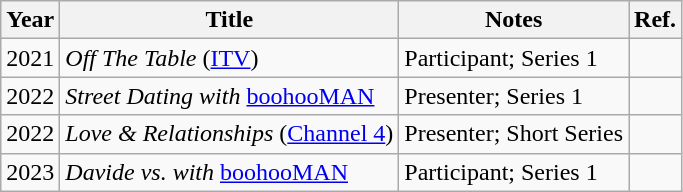<table class="wikitable">
<tr>
<th>Year</th>
<th>Title</th>
<th>Notes</th>
<th>Ref.</th>
</tr>
<tr>
<td>2021</td>
<td><em>Off The Table</em> (<a href='#'>ITV</a>)</td>
<td>Participant; Series 1</td>
<td></td>
</tr>
<tr>
<td>2022</td>
<td><em>Street Dating with</em> <a href='#'>boohooMAN</a></td>
<td>Presenter; Series 1</td>
<td></td>
</tr>
<tr>
<td>2022</td>
<td><em>Love & Relationships</em> (<a href='#'>Channel 4</a>)</td>
<td>Presenter; Short Series</td>
<td></td>
</tr>
<tr>
<td>2023</td>
<td><em>Davide vs. with</em> <a href='#'>boohooMAN</a></td>
<td>Participant; Series 1</td>
<td></td>
</tr>
</table>
